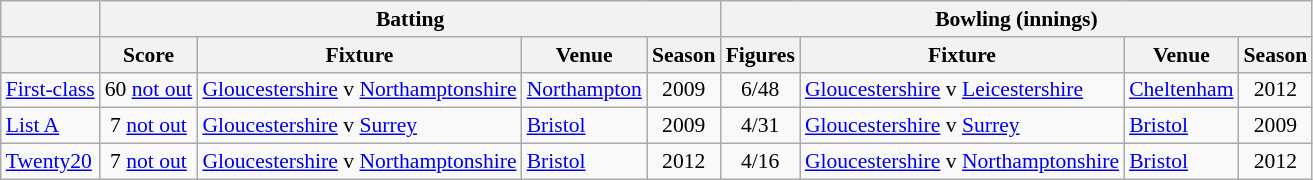<table class=wikitable style="font-size:90%">
<tr>
<th rowspan="1"></th>
<th colspan="4" rowspan="1">Batting</th>
<th colspan="4" rowspan="1">Bowling (innings)</th>
</tr>
<tr>
<th></th>
<th>Score</th>
<th>Fixture</th>
<th>Venue</th>
<th>Season</th>
<th>Figures</th>
<th>Fixture</th>
<th>Venue</th>
<th>Season</th>
</tr>
<tr>
<td><a href='#'>First-class</a></td>
<td align="center">60 <a href='#'>not out</a></td>
<td><a href='#'>Gloucestershire</a> v <a href='#'>Northamptonshire</a></td>
<td><a href='#'>Northampton</a></td>
<td align="center">2009</td>
<td align="center">6/48</td>
<td><a href='#'>Gloucestershire</a> v <a href='#'>Leicestershire</a></td>
<td><a href='#'>Cheltenham</a></td>
<td align="center">2012</td>
</tr>
<tr>
<td><a href='#'>List A</a></td>
<td align="center">7 <a href='#'>not out</a></td>
<td><a href='#'>Gloucestershire</a> v <a href='#'>Surrey</a></td>
<td><a href='#'>Bristol</a></td>
<td align="center">2009</td>
<td align="center">4/31</td>
<td><a href='#'>Gloucestershire</a> v <a href='#'>Surrey</a></td>
<td><a href='#'>Bristol</a></td>
<td align="center">2009</td>
</tr>
<tr>
<td><a href='#'>Twenty20</a></td>
<td align="center">7 <a href='#'>not out</a></td>
<td><a href='#'>Gloucestershire</a> v <a href='#'>Northamptonshire</a></td>
<td><a href='#'>Bristol</a></td>
<td align="center">2012</td>
<td align="center">4/16</td>
<td><a href='#'>Gloucestershire</a> v <a href='#'>Northamptonshire</a></td>
<td><a href='#'>Bristol</a></td>
<td align="center">2012</td>
</tr>
</table>
